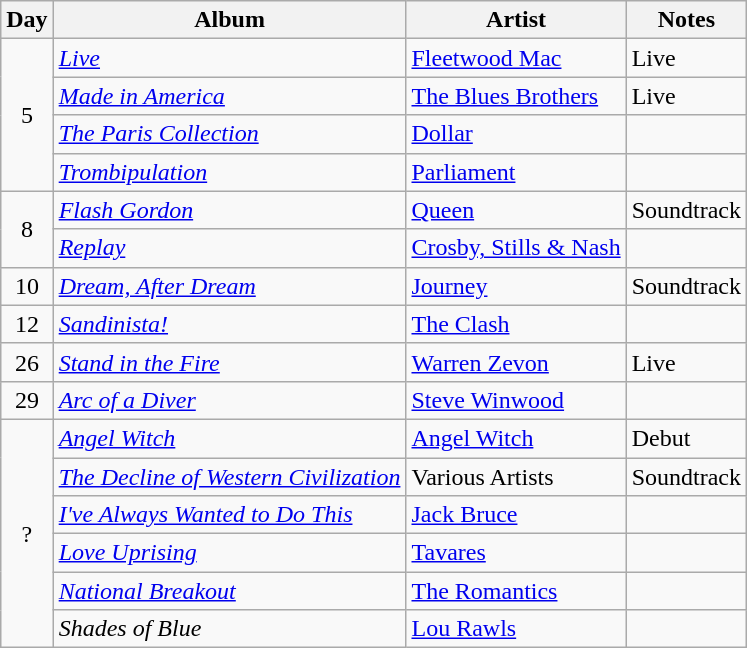<table class="wikitable">
<tr>
<th>Day</th>
<th>Album</th>
<th>Artist</th>
<th>Notes</th>
</tr>
<tr>
<td rowspan="4" align="center">5</td>
<td><em><a href='#'>Live</a></em></td>
<td><a href='#'>Fleetwood Mac</a></td>
<td>Live</td>
</tr>
<tr>
<td><em><a href='#'>Made in America</a></em></td>
<td><a href='#'>The Blues Brothers</a></td>
<td>Live</td>
</tr>
<tr>
<td><em><a href='#'>The Paris Collection</a></em></td>
<td><a href='#'>Dollar</a></td>
<td></td>
</tr>
<tr>
<td><em><a href='#'>Trombipulation</a></em></td>
<td><a href='#'>Parliament</a></td>
<td></td>
</tr>
<tr>
<td rowspan="2" align="center">8</td>
<td><em><a href='#'>Flash Gordon</a></em></td>
<td><a href='#'>Queen</a></td>
<td>Soundtrack</td>
</tr>
<tr>
<td><em><a href='#'>Replay</a></em></td>
<td><a href='#'>Crosby, Stills & Nash</a></td>
<td></td>
</tr>
<tr>
<td rowspan="1" align="center">10</td>
<td><em><a href='#'>Dream, After Dream</a></em></td>
<td><a href='#'>Journey</a></td>
<td>Soundtrack</td>
</tr>
<tr>
<td rowspan="1" align="center">12</td>
<td><em><a href='#'>Sandinista!</a></em></td>
<td><a href='#'>The Clash</a></td>
<td></td>
</tr>
<tr>
<td rowspan="1" align="center">26</td>
<td><em><a href='#'>Stand in the Fire</a></em></td>
<td><a href='#'>Warren Zevon</a></td>
<td>Live</td>
</tr>
<tr>
<td rowspan="1" align="center">29</td>
<td><em><a href='#'>Arc of a Diver</a></em></td>
<td><a href='#'>Steve Winwood</a></td>
<td></td>
</tr>
<tr>
<td rowspan="6" align="center">?</td>
<td><em><a href='#'>Angel Witch</a></em></td>
<td><a href='#'>Angel Witch</a></td>
<td>Debut</td>
</tr>
<tr>
<td><em><a href='#'>The Decline of Western Civilization</a></em></td>
<td>Various Artists</td>
<td>Soundtrack</td>
</tr>
<tr>
<td><em><a href='#'>I've Always Wanted to Do This</a></em></td>
<td><a href='#'>Jack Bruce</a></td>
<td></td>
</tr>
<tr>
<td><em><a href='#'>Love Uprising</a></em></td>
<td><a href='#'>Tavares</a></td>
<td></td>
</tr>
<tr>
<td><em><a href='#'>National Breakout</a></em></td>
<td><a href='#'>The Romantics</a></td>
<td></td>
</tr>
<tr>
<td><em>Shades of Blue</em></td>
<td><a href='#'>Lou Rawls</a></td>
<td></td>
</tr>
</table>
